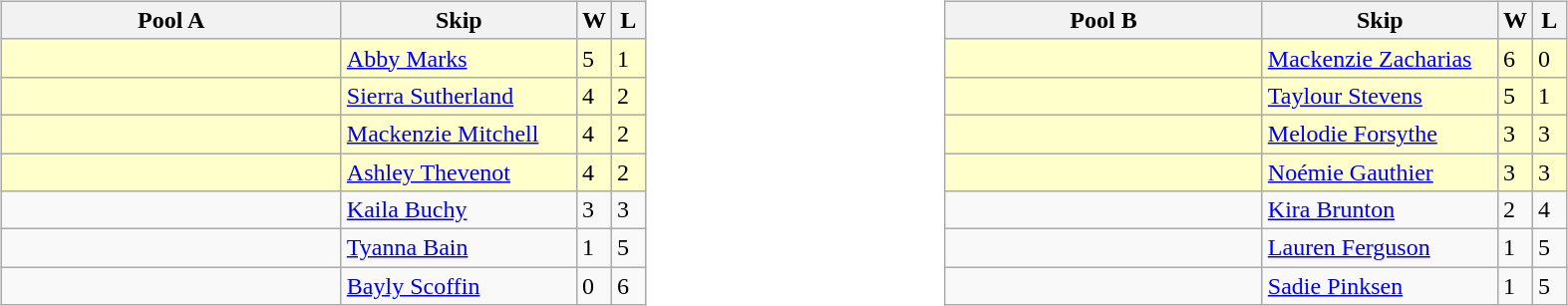<table>
<tr>
<td valign=top width=10%><br><table class="wikitable">
<tr>
<th width=220>Pool A</th>
<th width=150>Skip</th>
<th width=15>W</th>
<th width=15>L</th>
</tr>
<tr bgcolor=#ffffcc>
<td></td>
<td><a href='#'>Abby Marks</a></td>
<td>5</td>
<td>1</td>
</tr>
<tr bgcolor=#ffffcc>
<td></td>
<td><a href='#'>Sierra Sutherland</a></td>
<td>4</td>
<td>2</td>
</tr>
<tr bgcolor=#ffffcc>
<td></td>
<td><a href='#'>Mackenzie Mitchell</a></td>
<td>4</td>
<td>2</td>
</tr>
<tr bgcolor=#ffffcc>
<td></td>
<td><a href='#'>Ashley Thevenot</a></td>
<td>4</td>
<td>2</td>
</tr>
<tr>
<td></td>
<td><a href='#'>Kaila Buchy</a></td>
<td>3</td>
<td>3</td>
</tr>
<tr>
<td></td>
<td><a href='#'>Tyanna Bain</a></td>
<td>1</td>
<td>5</td>
</tr>
<tr>
<td></td>
<td><a href='#'>Bayly Scoffin</a></td>
<td>0</td>
<td>6</td>
</tr>
</table>
</td>
<td valign=top width=10%><br><table class="wikitable">
<tr>
<th width=205>Pool B</th>
<th width=150>Skip</th>
<th width=15>W</th>
<th width=15>L</th>
</tr>
<tr bgcolor=#ffffcc>
<td></td>
<td><a href='#'>Mackenzie Zacharias</a></td>
<td>6</td>
<td>0</td>
</tr>
<tr bgcolor=#ffffcc>
<td></td>
<td><a href='#'>Taylour Stevens</a></td>
<td>5</td>
<td>1</td>
</tr>
<tr bgcolor=#ffffcc>
<td></td>
<td><a href='#'>Melodie Forsythe</a></td>
<td>3</td>
<td>3</td>
</tr>
<tr bgcolor=#ffffcc>
<td></td>
<td><a href='#'>Noémie Gauthier</a></td>
<td>3</td>
<td>3</td>
</tr>
<tr>
<td></td>
<td><a href='#'>Kira Brunton</a></td>
<td>2</td>
<td>4</td>
</tr>
<tr>
<td></td>
<td><a href='#'>Lauren Ferguson</a></td>
<td>1</td>
<td>5</td>
</tr>
<tr>
<td></td>
<td><a href='#'>Sadie Pinksen</a></td>
<td>1</td>
<td>5</td>
</tr>
</table>
</td>
</tr>
</table>
